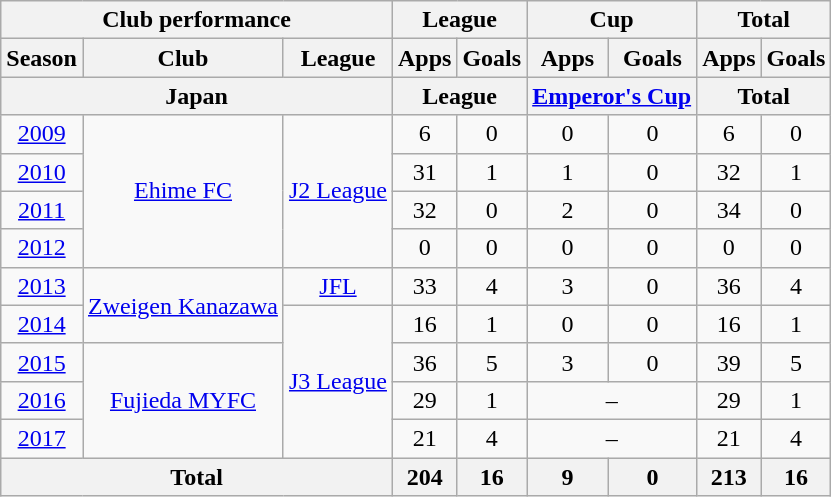<table class="wikitable" style="text-align:center;">
<tr>
<th colspan=3>Club performance</th>
<th colspan=2>League</th>
<th colspan=2>Cup</th>
<th colspan=2>Total</th>
</tr>
<tr>
<th>Season</th>
<th>Club</th>
<th>League</th>
<th>Apps</th>
<th>Goals</th>
<th>Apps</th>
<th>Goals</th>
<th>Apps</th>
<th>Goals</th>
</tr>
<tr>
<th colspan=3>Japan</th>
<th colspan=2>League</th>
<th colspan=2><a href='#'>Emperor's Cup</a></th>
<th colspan=2>Total</th>
</tr>
<tr>
<td><a href='#'>2009</a></td>
<td rowspan="4"><a href='#'>Ehime FC</a></td>
<td rowspan="4"><a href='#'>J2 League</a></td>
<td>6</td>
<td>0</td>
<td>0</td>
<td>0</td>
<td>6</td>
<td>0</td>
</tr>
<tr>
<td><a href='#'>2010</a></td>
<td>31</td>
<td>1</td>
<td>1</td>
<td>0</td>
<td>32</td>
<td>1</td>
</tr>
<tr>
<td><a href='#'>2011</a></td>
<td>32</td>
<td>0</td>
<td>2</td>
<td>0</td>
<td>34</td>
<td>0</td>
</tr>
<tr>
<td><a href='#'>2012</a></td>
<td>0</td>
<td>0</td>
<td>0</td>
<td>0</td>
<td>0</td>
<td>0</td>
</tr>
<tr>
<td><a href='#'>2013</a></td>
<td rowspan="2"><a href='#'>Zweigen Kanazawa</a></td>
<td><a href='#'>JFL</a></td>
<td>33</td>
<td>4</td>
<td>3</td>
<td>0</td>
<td>36</td>
<td>4</td>
</tr>
<tr>
<td><a href='#'>2014</a></td>
<td rowspan="4"><a href='#'>J3 League</a></td>
<td>16</td>
<td>1</td>
<td>0</td>
<td>0</td>
<td>16</td>
<td>1</td>
</tr>
<tr>
<td><a href='#'>2015</a></td>
<td rowspan="3"><a href='#'>Fujieda MYFC</a></td>
<td>36</td>
<td>5</td>
<td>3</td>
<td>0</td>
<td>39</td>
<td>5</td>
</tr>
<tr>
<td><a href='#'>2016</a></td>
<td>29</td>
<td>1</td>
<td colspan="2">–</td>
<td>29</td>
<td>1</td>
</tr>
<tr>
<td><a href='#'>2017</a></td>
<td>21</td>
<td>4</td>
<td colspan="2">–</td>
<td>21</td>
<td>4</td>
</tr>
<tr>
<th colspan=3>Total</th>
<th>204</th>
<th>16</th>
<th>9</th>
<th>0</th>
<th>213</th>
<th>16</th>
</tr>
</table>
